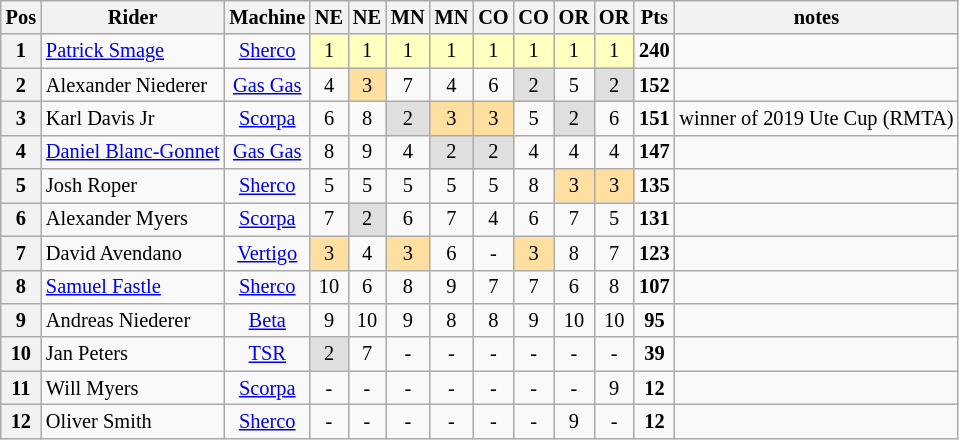<table class="wikitable" style="font-size: 85%; text-align:center">
<tr valign="top">
<th valign="middle">Pos</th>
<th valign="middle">Rider</th>
<th valign="middle">Machine</th>
<th>NE<br></th>
<th>NE<br></th>
<th>MN<br></th>
<th>MN<br></th>
<th>CO<br></th>
<th>CO<br></th>
<th>OR<br></th>
<th>OR<br></th>
<th valign="middle">Pts</th>
<th>notes</th>
</tr>
<tr>
<th>1</th>
<td align="left"> <a href='#'>Patrick Smage</a></td>
<td><a href='#'>Sherco</a></td>
<td style="background:#ffffbf;">1</td>
<td style="background:#ffffbf;">1</td>
<td style="background:#ffffbf;">1</td>
<td style="background:#ffffbf;">1</td>
<td style="background:#ffffbf;">1</td>
<td style="background:#ffffbf;">1</td>
<td style="background:#ffffbf;">1</td>
<td style="background:#ffffbf;">1</td>
<td><strong>240</strong></td>
<td></td>
</tr>
<tr>
<th>2</th>
<td align="left"> Alexander Niederer</td>
<td><a href='#'>Gas Gas</a></td>
<td>4</td>
<td style="background:#ffdf9f;">3</td>
<td>7</td>
<td>4</td>
<td>6</td>
<td style="background:#dfdfdf;">2</td>
<td>5</td>
<td style="background:#dfdfdf;">2</td>
<td><strong>152</strong></td>
<td></td>
</tr>
<tr>
<th>3</th>
<td align="left"> Karl Davis Jr</td>
<td><a href='#'>Scorpa</a></td>
<td>6</td>
<td>8</td>
<td style="background:#dfdfdf;">2</td>
<td style="background:#ffdf9f;">3</td>
<td style="background:#ffdf9f;">3</td>
<td>5</td>
<td style="background:#dfdfdf;">2</td>
<td>6</td>
<td><strong>151</strong></td>
<td>winner of 2019 Ute Cup (RMTA)</td>
</tr>
<tr>
<th>4</th>
<td align="left"> <a href='#'>Daniel Blanc-Gonnet</a></td>
<td><a href='#'>Gas Gas</a></td>
<td>8</td>
<td>9</td>
<td>4</td>
<td style="background:#dfdfdf;">2</td>
<td style="background:#dfdfdf;">2</td>
<td>4</td>
<td>4</td>
<td>4</td>
<td><strong>147</strong></td>
<td></td>
</tr>
<tr>
<th>5</th>
<td align="left"> Josh Roper</td>
<td><a href='#'>Sherco</a></td>
<td>5</td>
<td>5</td>
<td>5</td>
<td>5</td>
<td>5</td>
<td>8</td>
<td style="background:#ffdf9f;">3</td>
<td style="background:#ffdf9f;">3</td>
<td><strong>135</strong></td>
<td></td>
</tr>
<tr>
<th>6</th>
<td align="left"> Alexander Myers</td>
<td><a href='#'>Scorpa</a></td>
<td>7</td>
<td style="background:#dfdfdf;">2</td>
<td>6</td>
<td>7</td>
<td>4</td>
<td>6</td>
<td>7</td>
<td>5</td>
<td><strong>131</strong></td>
<td></td>
</tr>
<tr>
<th>7</th>
<td align="left"> David Avendano</td>
<td><a href='#'>Vertigo</a></td>
<td style="background:#ffdf9f;">3</td>
<td>4</td>
<td style="background:#ffdf9f;">3</td>
<td>6</td>
<td>-</td>
<td style="background:#ffdf9f;">3</td>
<td>8</td>
<td>7</td>
<td><strong>123</strong></td>
<td></td>
</tr>
<tr>
<th>8</th>
<td align="left"> <a href='#'>Samuel Fastle</a></td>
<td><a href='#'>Sherco</a></td>
<td>10</td>
<td>6</td>
<td>8</td>
<td>9</td>
<td>7</td>
<td>7</td>
<td>6</td>
<td>8</td>
<td><strong>107</strong></td>
<td></td>
</tr>
<tr>
<th>9</th>
<td align="left"> Andreas Niederer</td>
<td><a href='#'>Beta</a></td>
<td>9</td>
<td>10</td>
<td>9</td>
<td>8</td>
<td>8</td>
<td>9</td>
<td>10</td>
<td>10</td>
<td><strong>95</strong></td>
<td></td>
</tr>
<tr>
<th>10</th>
<td align="left"> Jan Peters</td>
<td><a href='#'>TSR</a></td>
<td style="background:#dfdfdf;">2</td>
<td>7</td>
<td>-</td>
<td>-</td>
<td>-</td>
<td>-</td>
<td>-</td>
<td>-</td>
<td><strong>39</strong></td>
<td></td>
</tr>
<tr>
<th>11</th>
<td align="left"> Will Myers</td>
<td><a href='#'>Scorpa</a></td>
<td>-</td>
<td>-</td>
<td>-</td>
<td>-</td>
<td>-</td>
<td>-</td>
<td>-</td>
<td>9</td>
<td><strong>12</strong></td>
<td></td>
</tr>
<tr>
<th>12</th>
<td align="left"> Oliver Smith</td>
<td><a href='#'>Sherco</a></td>
<td>-</td>
<td>-</td>
<td>-</td>
<td>-</td>
<td>-</td>
<td>-</td>
<td>9</td>
<td>-</td>
<td><strong>12</strong></td>
<td></td>
</tr>
</table>
